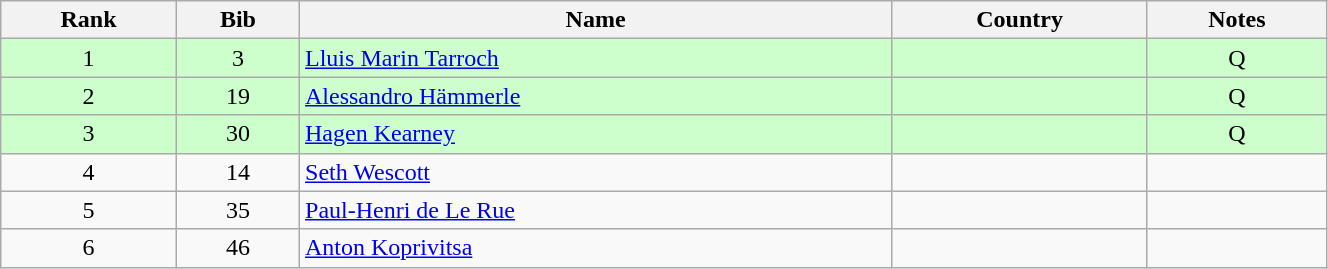<table class="wikitable" style="text-align:center;" width=70%>
<tr>
<th>Rank</th>
<th>Bib</th>
<th>Name</th>
<th>Country</th>
<th>Notes</th>
</tr>
<tr bgcolor="#ccffcc">
<td>1</td>
<td>3</td>
<td align=left><a href='#'>Lluis Marin Tarroch</a></td>
<td align=left></td>
<td>Q</td>
</tr>
<tr bgcolor="#ccffcc">
<td>2</td>
<td>19</td>
<td align=left><a href='#'>Alessandro Hämmerle</a></td>
<td align=left></td>
<td>Q</td>
</tr>
<tr bgcolor="#ccffcc">
<td>3</td>
<td>30</td>
<td align=left><a href='#'>Hagen Kearney</a></td>
<td align=left></td>
<td>Q</td>
</tr>
<tr>
<td>4</td>
<td>14</td>
<td align=left><a href='#'>Seth Wescott</a></td>
<td align=left></td>
<td></td>
</tr>
<tr>
<td>5</td>
<td>35</td>
<td align=left><a href='#'>Paul-Henri de Le Rue</a></td>
<td align=left></td>
<td></td>
</tr>
<tr>
<td>6</td>
<td>46</td>
<td align=left><a href='#'>Anton Koprivitsa</a></td>
<td align=left></td>
<td></td>
</tr>
</table>
